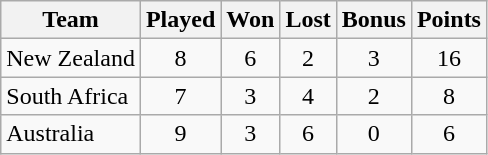<table class="wikitable right" style="text-align: center">
<tr>
<th>Team</th>
<th>Played</th>
<th>Won</th>
<th>Lost</th>
<th>Bonus</th>
<th>Points</th>
</tr>
<tr>
<td align="left"> New Zealand</td>
<td>8</td>
<td>6</td>
<td>2</td>
<td>3</td>
<td>16</td>
</tr>
<tr>
<td align="left"> South Africa</td>
<td>7</td>
<td>3</td>
<td>4</td>
<td>2</td>
<td>8</td>
</tr>
<tr>
<td align="left"> Australia</td>
<td>9</td>
<td>3</td>
<td>6</td>
<td>0</td>
<td>6</td>
</tr>
</table>
